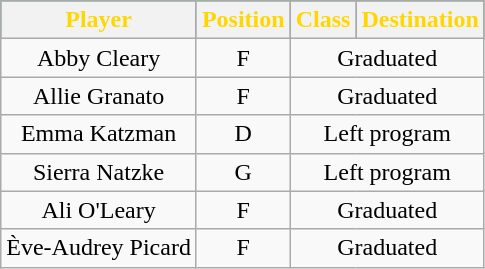<table class="wikitable">
<tr style="text-align:center; background:#006438; color:gold;">
<th>Player</th>
<th>Position</th>
<th>Class</th>
<th>Destination</th>
</tr>
<tr style="text-align:center;" bgcolor="">
<td>Abby Cleary</td>
<td>F</td>
<td colspan="2">Graduated</td>
</tr>
<tr style="text-align:center;" bgcolor="">
<td>Allie Granato</td>
<td>F</td>
<td colspan="2">Graduated</td>
</tr>
<tr style="text-align:center;" bgcolor="">
<td>Emma Katzman</td>
<td>D</td>
<td colspan="2">Left program</td>
</tr>
<tr style="text-align:center;" bgcolor="">
<td>Sierra Natzke</td>
<td>G</td>
<td colspan="2">Left program</td>
</tr>
<tr style="text-align:center;" bgcolor="">
<td>Ali O'Leary</td>
<td>F</td>
<td colspan="2">Graduated</td>
</tr>
<tr style="text-align:center;" bgcolor="">
<td>Ève-Audrey Picard</td>
<td>F</td>
<td colspan="2">Graduated</td>
</tr>
</table>
